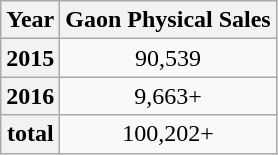<table class="wikitable">
<tr>
<th scope="col">Year</th>
<th scope="col">Gaon Physical Sales</th>
</tr>
<tr>
<th scope="row">2015</th>
<td style="text-align:center;">90,539</td>
</tr>
<tr>
<th scope="row">2016</th>
<td style="text-align:center;">9,663+</td>
</tr>
<tr>
<th scope="row">total</th>
<td style="text-align:center;">100,202+</td>
</tr>
</table>
